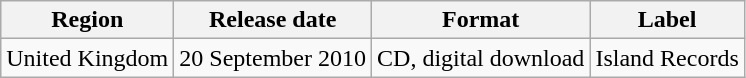<table class="wikitable">
<tr>
<th>Region</th>
<th>Release date</th>
<th>Format</th>
<th>Label</th>
</tr>
<tr>
<td>United Kingdom</td>
<td>20 September 2010</td>
<td>CD, digital download</td>
<td>Island Records</td>
</tr>
</table>
